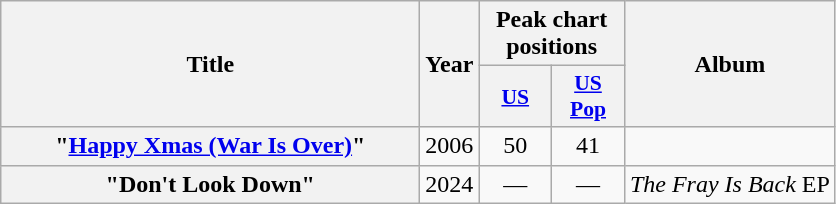<table class="wikitable plainrowheaders" style="text-align:center;">
<tr>
<th scope="col" rowspan="2" style="width:17em;">Title</th>
<th scope="col" rowspan="2">Year</th>
<th scope="col" colspan="2">Peak chart positions</th>
<th scope="col" rowspan="2">Album</th>
</tr>
<tr>
<th scope="col" style="width:2.9em;font-size:90%;"><a href='#'>US</a><br></th>
<th scope="col" style="width:2.9em;font-size:90%;"><a href='#'>US<br>Pop</a><br></th>
</tr>
<tr>
<th scope="row">"<a href='#'>Happy Xmas (War Is Over)</a>"</th>
<td>2006</td>
<td>50</td>
<td>41</td>
<td></td>
</tr>
<tr>
<th scope="row">"Don't Look Down"</th>
<td>2024</td>
<td>—</td>
<td>—</td>
<td><em>The Fray Is Back</em> EP</td>
</tr>
</table>
